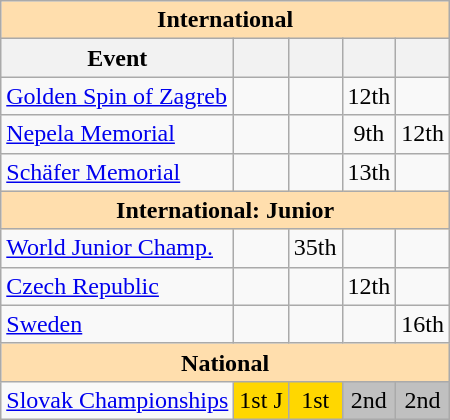<table class="wikitable" style="text-align:center">
<tr>
<th style="background-color: #ffdead; " colspan=5 align=center>International</th>
</tr>
<tr>
<th>Event</th>
<th></th>
<th></th>
<th></th>
<th></th>
</tr>
<tr>
<td align=left><a href='#'>Golden Spin of Zagreb</a></td>
<td></td>
<td></td>
<td>12th</td>
<td></td>
</tr>
<tr>
<td align=left><a href='#'>Nepela Memorial</a></td>
<td></td>
<td></td>
<td>9th</td>
<td>12th</td>
</tr>
<tr>
<td align=left><a href='#'>Schäfer Memorial</a></td>
<td></td>
<td></td>
<td>13th</td>
<td></td>
</tr>
<tr>
<th style="background-color: #ffdead; " colspan=5 align=center>International: Junior</th>
</tr>
<tr>
<td align=left><a href='#'>World Junior Champ.</a></td>
<td></td>
<td>35th</td>
<td></td>
<td></td>
</tr>
<tr>
<td align=left> <a href='#'>Czech Republic</a></td>
<td></td>
<td></td>
<td>12th</td>
<td></td>
</tr>
<tr>
<td align=left> <a href='#'>Sweden</a></td>
<td></td>
<td></td>
<td></td>
<td>16th</td>
</tr>
<tr>
<th style="background-color: #ffdead; " colspan=5 align=center>National</th>
</tr>
<tr>
<td align=left><a href='#'>Slovak Championships</a></td>
<td bgcolor=gold>1st J</td>
<td bgcolor=gold>1st</td>
<td bgcolor=silver>2nd</td>
<td bgcolor=silver>2nd</td>
</tr>
</table>
